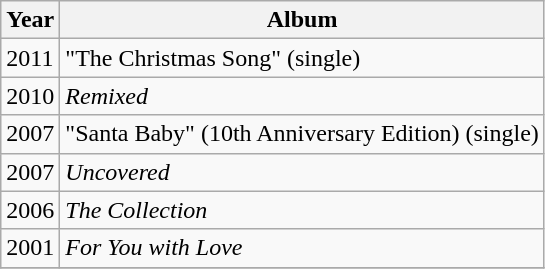<table class="wikitable sortable">
<tr>
<th scope="col">Year</th>
<th scope="col">Album</th>
</tr>
<tr>
<td>2011</td>
<td>"The Christmas Song" (single)</td>
</tr>
<tr>
<td>2010</td>
<td><em>Remixed</em></td>
</tr>
<tr>
<td>2007</td>
<td>"Santa Baby" (10th Anniversary Edition) (single)</td>
</tr>
<tr>
<td>2007</td>
<td><em>Uncovered</em></td>
</tr>
<tr>
<td>2006</td>
<td><em>The Collection</em></td>
</tr>
<tr>
<td>2001</td>
<td><em>For You with Love</em></td>
</tr>
<tr>
</tr>
</table>
